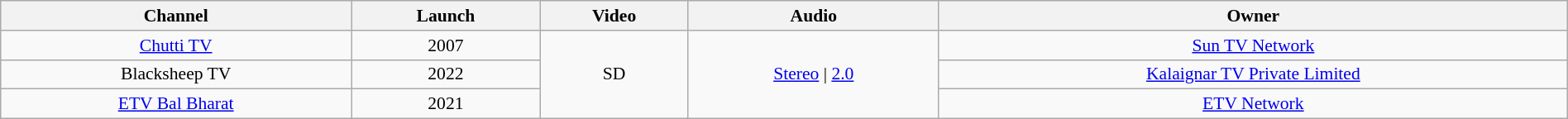<table class="wikitable sortable" style="border-collapse:collapse; font-size: 90%; text-align:center" width="100%">
<tr>
<th>Channel</th>
<th>Launch</th>
<th>Video</th>
<th>Audio</th>
<th>Owner</th>
</tr>
<tr>
<td><a href='#'>Chutti TV</a></td>
<td>2007</td>
<td rowspan="3">SD</td>
<td rowspan="3"><a href='#'>Stereo</a> | <a href='#'>2.0</a></td>
<td><a href='#'>Sun TV Network</a></td>
</tr>
<tr>
<td>Blacksheep TV</td>
<td>2022</td>
<td><a href='#'>Kalaignar TV Private Limited</a></td>
</tr>
<tr>
<td><a href='#'>ETV Bal Bharat</a></td>
<td>2021</td>
<td><a href='#'>ETV Network</a></td>
</tr>
</table>
